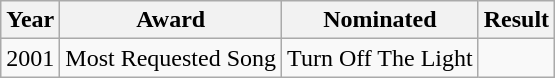<table class="wikitable">
<tr>
<th>Year</th>
<th>Award</th>
<th>Nominated</th>
<th>Result</th>
</tr>
<tr>
<td>2001</td>
<td>Most Requested Song</td>
<td>Turn Off The Light</td>
<td></td>
</tr>
</table>
